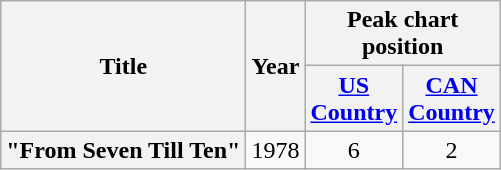<table class="wikitable plainrowheaders" style="text-align:center;">
<tr>
<th scope="col" rowspan = "2">Title</th>
<th scope="col" rowspan = "2">Year</th>
<th scope="col" colspan="2">Peak chart<br>position</th>
</tr>
<tr>
<th><a href='#'>US<br>Country</a><br></th>
<th><a href='#'>CAN<br>Country</a></th>
</tr>
<tr>
<th scope = "row">"From Seven Till Ten"</th>
<td>1978</td>
<td>6</td>
<td>2</td>
</tr>
</table>
